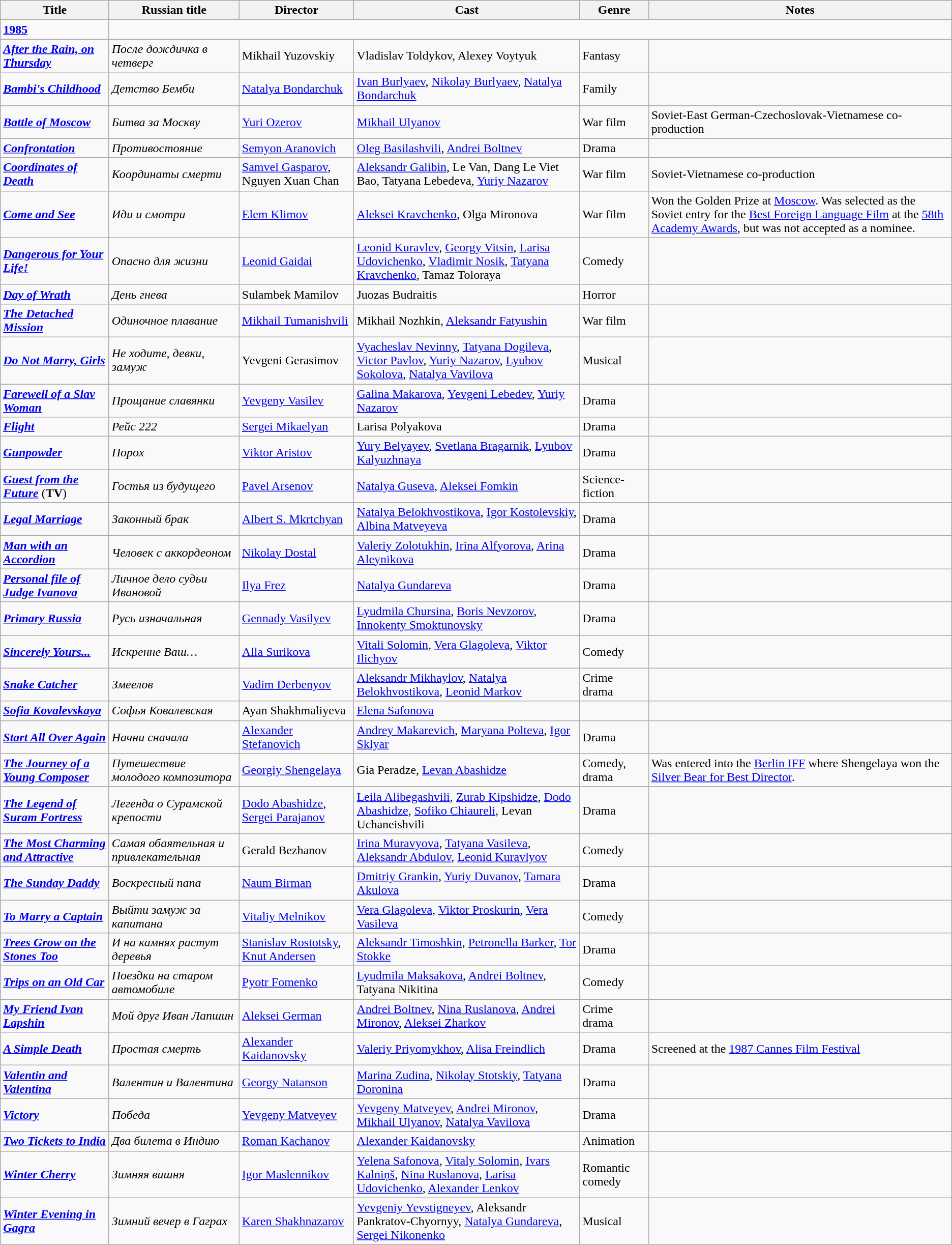<table class="wikitable">
<tr>
<th>Title</th>
<th>Russian title</th>
<th>Director</th>
<th>Cast</th>
<th>Genre</th>
<th>Notes</th>
</tr>
<tr>
<td><strong><a href='#'>1985</a></strong></td>
</tr>
<tr>
<td><strong><em><a href='#'>After the Rain, on Thursday</a></em></strong></td>
<td><em>После дождичка в четверг</em></td>
<td>Mikhail Yuzovskiy</td>
<td>Vladislav Toldykov, Alexey Voytyuk</td>
<td>Fantasy</td>
<td></td>
</tr>
<tr>
<td><strong><em><a href='#'>Bambi's Childhood</a></em></strong></td>
<td><em>Детство Бемби</em></td>
<td><a href='#'>Natalya Bondarchuk</a></td>
<td><a href='#'>Ivan Burlyaev</a>, <a href='#'>Nikolay Burlyaev</a>, <a href='#'>Natalya Bondarchuk</a></td>
<td>Family</td>
<td></td>
</tr>
<tr>
<td><strong><em><a href='#'>Battle of Moscow</a></em></strong></td>
<td><em>Битва за Москву</em></td>
<td><a href='#'>Yuri Ozerov</a></td>
<td><a href='#'>Mikhail Ulyanov</a></td>
<td>War film</td>
<td>Soviet-East German-Czechoslovak-Vietnamese co-production</td>
</tr>
<tr>
<td><strong><em><a href='#'>Confrontation</a></em></strong></td>
<td><em>Противостояние</em></td>
<td><a href='#'>Semyon Aranovich</a></td>
<td><a href='#'>Oleg Basilashvili</a>, <a href='#'>Andrei Boltnev</a></td>
<td>Drama</td>
<td></td>
</tr>
<tr>
<td><strong><em><a href='#'>Coordinates of Death</a></em></strong></td>
<td><em>Координаты смерти</em></td>
<td><a href='#'>Samvel Gasparov</a>, Nguyen Xuan Chan</td>
<td><a href='#'>Aleksandr Galibin</a>, Le Van, Dang Le Viet Bao, Tatyana Lebedeva, <a href='#'>Yuriy Nazarov</a></td>
<td>War film</td>
<td>Soviet-Vietnamese co-production</td>
</tr>
<tr>
<td><strong><em><a href='#'>Come and See</a></em></strong></td>
<td><em>Иди и смотри</em></td>
<td><a href='#'>Elem Klimov</a></td>
<td><a href='#'>Aleksei Kravchenko</a>, Olga Mironova</td>
<td>War film</td>
<td>Won the Golden Prize at <a href='#'>Moscow</a>. Was selected as the Soviet entry for the <a href='#'>Best Foreign Language Film</a> at the <a href='#'>58th Academy Awards</a>, but was not accepted as a nominee.</td>
</tr>
<tr>
<td><strong><em><a href='#'>Dangerous for Your Life!</a></em></strong></td>
<td><em>Опасно для жизни</em></td>
<td><a href='#'>Leonid Gaidai</a></td>
<td><a href='#'>Leonid Kuravlev</a>, <a href='#'>Georgy Vitsin</a>, <a href='#'>Larisa Udovichenko</a>, <a href='#'>Vladimir Nosik</a>, <a href='#'>Tatyana Kravchenko</a>, Tamaz Toloraya</td>
<td>Comedy</td>
<td></td>
</tr>
<tr>
<td><strong><em><a href='#'>Day of Wrath</a></em></strong></td>
<td><em>День гнева</em></td>
<td>Sulambek Mamilov</td>
<td>Juozas Budraitis</td>
<td>Horror</td>
<td></td>
</tr>
<tr>
<td><strong><em><a href='#'>The Detached Mission</a></em></strong></td>
<td><em>Одиночное плавание</em></td>
<td><a href='#'>Mikhail Tumanishvili</a></td>
<td>Mikhail Nozhkin, <a href='#'>Aleksandr Fatyushin</a></td>
<td>War film</td>
<td></td>
</tr>
<tr>
<td><strong><em><a href='#'>Do Not Marry, Girls</a></em></strong></td>
<td><em>Не ходите, девки, замуж</em></td>
<td>Yevgeni Gerasimov</td>
<td><a href='#'>Vyacheslav Nevinny</a>,  <a href='#'>Tatyana Dogileva</a>, <a href='#'>Victor Pavlov</a>, <a href='#'>Yuriy Nazarov</a>, <a href='#'>Lyubov Sokolova</a>, <a href='#'>Natalya Vavilova</a></td>
<td>Musical</td>
<td></td>
</tr>
<tr>
<td><strong><em><a href='#'>Farewell of a Slav Woman</a></em></strong></td>
<td><em>Прощание славянки</em></td>
<td><a href='#'>Yevgeny Vasilev</a></td>
<td><a href='#'>Galina Makarova</a>, <a href='#'>Yevgeni Lebedev</a>, <a href='#'>Yuriy Nazarov</a></td>
<td>Drama</td>
<td></td>
</tr>
<tr>
<td><strong><em><a href='#'>Flight</a></em></strong></td>
<td><em>Рейс 222</em></td>
<td><a href='#'>Sergei Mikaelyan</a></td>
<td>Larisa Polyakova</td>
<td>Drama</td>
<td></td>
</tr>
<tr>
<td><strong><em><a href='#'>Gunpowder</a></em></strong></td>
<td><em>Порох</em></td>
<td><a href='#'>Viktor Aristov</a></td>
<td><a href='#'>Yury Belyayev</a>, <a href='#'>Svetlana Bragarnik</a>, <a href='#'>Lyubov Kalyuzhnaya</a></td>
<td>Drama</td>
<td></td>
</tr>
<tr>
<td><strong><em><a href='#'>Guest from the Future</a></em></strong> (<strong>TV</strong>)</td>
<td><em>Гостья из будущего</em></td>
<td><a href='#'>Pavel Arsenov</a></td>
<td><a href='#'>Natalya Guseva</a>, <a href='#'>Aleksei Fomkin</a></td>
<td>Science-fiction</td>
<td></td>
</tr>
<tr>
<td><strong><em><a href='#'>Legal Marriage</a></em></strong></td>
<td><em>Законный брак</em></td>
<td><a href='#'>Albert S. Mkrtchyan</a></td>
<td><a href='#'>Natalya Belokhvostikova</a>, <a href='#'>Igor Kostolevskiy</a>, <a href='#'>Albina Matveyeva</a></td>
<td>Drama</td>
<td></td>
</tr>
<tr>
<td><strong><em><a href='#'>Man with an Accordion</a></em></strong></td>
<td><em>Человек с аккордеоном</em></td>
<td><a href='#'>Nikolay Dostal</a></td>
<td><a href='#'>Valeriy Zolotukhin</a>, <a href='#'>Irina Alfyorova</a>, <a href='#'>Arina Aleynikova</a></td>
<td>Drama</td>
<td></td>
</tr>
<tr>
<td><strong><em><a href='#'>Personal file of Judge Ivanova</a></em></strong></td>
<td><em>Личное дело судьи Ивановой</em></td>
<td><a href='#'>Ilya Frez</a></td>
<td><a href='#'>Natalya Gundareva</a></td>
<td>Drama</td>
<td></td>
</tr>
<tr>
<td><strong><em><a href='#'>Primary Russia</a></em></strong></td>
<td><em>Русь изначальная</em></td>
<td><a href='#'>Gennady Vasilyev</a></td>
<td><a href='#'>Lyudmila Chursina</a>, <a href='#'>Boris Nevzorov</a>, <a href='#'>Innokenty Smoktunovsky</a></td>
<td>Drama</td>
<td></td>
</tr>
<tr>
<td><strong><em><a href='#'>Sincerely Yours...</a></em></strong></td>
<td><em>Искренне Ваш…</em></td>
<td><a href='#'>Alla Surikova</a></td>
<td><a href='#'>Vitali Solomin</a>, <a href='#'>Vera Glagoleva</a>, <a href='#'>Viktor Ilichyov</a></td>
<td>Comedy</td>
<td></td>
</tr>
<tr>
<td><strong><em><a href='#'>Snake Catcher</a></em></strong></td>
<td><em>Змеелов</em></td>
<td><a href='#'>Vadim Derbenyov</a></td>
<td><a href='#'>Aleksandr Mikhaylov</a>, <a href='#'>Natalya Belokhvostikova</a>, <a href='#'>Leonid Markov</a></td>
<td>Crime drama</td>
<td></td>
</tr>
<tr>
<td><strong><em><a href='#'>Sofia Kovalevskaya</a></em></strong></td>
<td><em>Софья Ковалевская</em></td>
<td>Ayan Shakhmaliyeva</td>
<td><a href='#'>Elena Safonova</a></td>
<td></td>
<td></td>
</tr>
<tr>
<td><strong><em><a href='#'>Start All Over Again</a></em></strong></td>
<td><em>Начни сначала</em></td>
<td><a href='#'>Alexander Stefanovich</a></td>
<td><a href='#'>Andrey Makarevich</a>, <a href='#'>Maryana Polteva</a>, <a href='#'>Igor Sklyar</a></td>
<td>Drama</td>
<td></td>
</tr>
<tr>
<td><strong><em><a href='#'>The Journey of a Young Composer</a></em></strong></td>
<td><em>Путешествие молодого композитора</em></td>
<td><a href='#'>Georgiy Shengelaya</a></td>
<td>Gia Peradze, <a href='#'>Levan Abashidze</a></td>
<td>Comedy, drama</td>
<td>Was entered into the <a href='#'>Berlin IFF</a> where Shengelaya won the <a href='#'>Silver Bear for Best Director</a>.</td>
</tr>
<tr>
<td><strong><em><a href='#'>The Legend of Suram Fortress</a></em></strong></td>
<td><em>Легенда о Сурамской крепости</em></td>
<td><a href='#'>Dodo Abashidze</a>, <a href='#'>Sergei Parajanov</a></td>
<td><a href='#'>Leila Alibegashvili</a>, <a href='#'>Zurab Kipshidze</a>, <a href='#'>Dodo Abashidze</a>, <a href='#'>Sofiko Chiaureli</a>, Levan Uchaneishvili</td>
<td>Drama</td>
<td></td>
</tr>
<tr>
<td><strong><em><a href='#'>The Most Charming and Attractive</a></em></strong></td>
<td><em>Самая обаятельная и привлекательная</em></td>
<td>Gerald Bezhanov</td>
<td><a href='#'>Irina Muravyova</a>, <a href='#'>Tatyana Vasileva</a>, <a href='#'>Aleksandr Abdulov</a>, <a href='#'>Leonid Kuravlyov</a></td>
<td>Comedy</td>
<td></td>
</tr>
<tr>
<td><strong><em><a href='#'>The Sunday Daddy</a></em></strong></td>
<td><em>Воскресный папа</em></td>
<td><a href='#'>Naum Birman</a></td>
<td><a href='#'>Dmitriy Grankin</a>, <a href='#'>Yuriy Duvanov</a>, <a href='#'>Tamara Akulova</a></td>
<td>Drama</td>
<td></td>
</tr>
<tr>
<td><strong><em><a href='#'>To Marry a Captain</a></em></strong></td>
<td><em>Выйти замуж за капитана</em></td>
<td><a href='#'>Vitaliy Melnikov</a></td>
<td><a href='#'>Vera Glagoleva</a>, <a href='#'>Viktor Proskurin</a>, <a href='#'>Vera Vasileva</a></td>
<td>Comedy</td>
<td></td>
</tr>
<tr>
<td><strong><em><a href='#'>Trees Grow on the Stones Too</a></em></strong></td>
<td><em>И на камнях растут деревья</em></td>
<td><a href='#'>Stanislav Rostotsky</a>, <a href='#'>Knut Andersen</a></td>
<td><a href='#'>Aleksandr Timoshkin</a>, <a href='#'>Petronella Barker</a>, <a href='#'>Tor Stokke</a></td>
<td>Drama</td>
<td></td>
</tr>
<tr>
<td><strong><em><a href='#'>Trips on an Old Car</a></em></strong></td>
<td><em>Поездки на старом автомобиле</em></td>
<td><a href='#'>Pyotr Fomenko</a></td>
<td><a href='#'>Lyudmila Maksakova</a>, <a href='#'>Andrei Boltnev</a>, Tatyana Nikitina</td>
<td>Comedy</td>
<td></td>
</tr>
<tr>
<td><strong><em><a href='#'>My Friend Ivan Lapshin</a></em></strong></td>
<td><em>Мой друг Иван Лапшин</em></td>
<td><a href='#'>Aleksei German</a></td>
<td><a href='#'>Andrei Boltnev</a>, <a href='#'>Nina Ruslanova</a>, <a href='#'>Andrei Mironov</a>, <a href='#'>Aleksei Zharkov</a></td>
<td>Crime drama</td>
<td></td>
</tr>
<tr>
<td><strong><em><a href='#'>A Simple Death</a></em></strong></td>
<td><em>Простая смерть</em></td>
<td><a href='#'>Alexander Kaidanovsky</a></td>
<td><a href='#'>Valeriy Priyomykhov</a>, <a href='#'>Alisa Freindlich</a></td>
<td>Drama</td>
<td>Screened at the <a href='#'>1987 Cannes Film Festival</a></td>
</tr>
<tr>
<td><strong><em><a href='#'>Valentin and Valentina</a></em></strong></td>
<td><em>Валентин и Валентина</em></td>
<td><a href='#'>Georgy Natanson</a></td>
<td><a href='#'>Marina Zudina</a>, <a href='#'>Nikolay Stotskiy</a>, <a href='#'>Tatyana Doronina</a></td>
<td>Drama</td>
<td></td>
</tr>
<tr>
<td><strong><em><a href='#'>Victory</a></em></strong></td>
<td><em>Победа</em></td>
<td><a href='#'>Yevgeny Matveyev</a></td>
<td><a href='#'>Yevgeny Matveyev</a>,  <a href='#'>Andrei Mironov</a>,  <a href='#'>Mikhail Ulyanov</a>, <a href='#'>Natalya Vavilova</a></td>
<td>Drama</td>
<td></td>
</tr>
<tr>
<td><strong><em><a href='#'>Two Tickets to India</a></em></strong></td>
<td><em>Два билета в Индию</em></td>
<td><a href='#'>Roman Kachanov</a></td>
<td><a href='#'>Alexander Kaidanovsky</a></td>
<td>Animation</td>
<td></td>
</tr>
<tr>
<td><strong><em><a href='#'>Winter Cherry</a></em></strong></td>
<td><em>Зимняя вишня</em></td>
<td><a href='#'>Igor Maslennikov</a></td>
<td><a href='#'>Yelena Safonova</a>, <a href='#'>Vitaly Solomin</a>, <a href='#'>Ivars Kalniņš</a>, <a href='#'>Nina Ruslanova</a>, <a href='#'>Larisa Udovichenko</a>, <a href='#'>Alexander Lenkov</a></td>
<td>Romantic comedy</td>
<td></td>
</tr>
<tr>
<td><strong><em><a href='#'>Winter Evening in Gagra</a></em></strong></td>
<td><em>Зимний вечер в Гаграх</em></td>
<td><a href='#'>Karen Shakhnazarov</a></td>
<td><a href='#'>Yevgeniy Yevstigneyev</a>, Aleksandr Pankratov-Chyornyy, <a href='#'>Natalya Gundareva</a>, <a href='#'>Sergei Nikonenko</a></td>
<td>Musical</td>
<td></td>
</tr>
</table>
